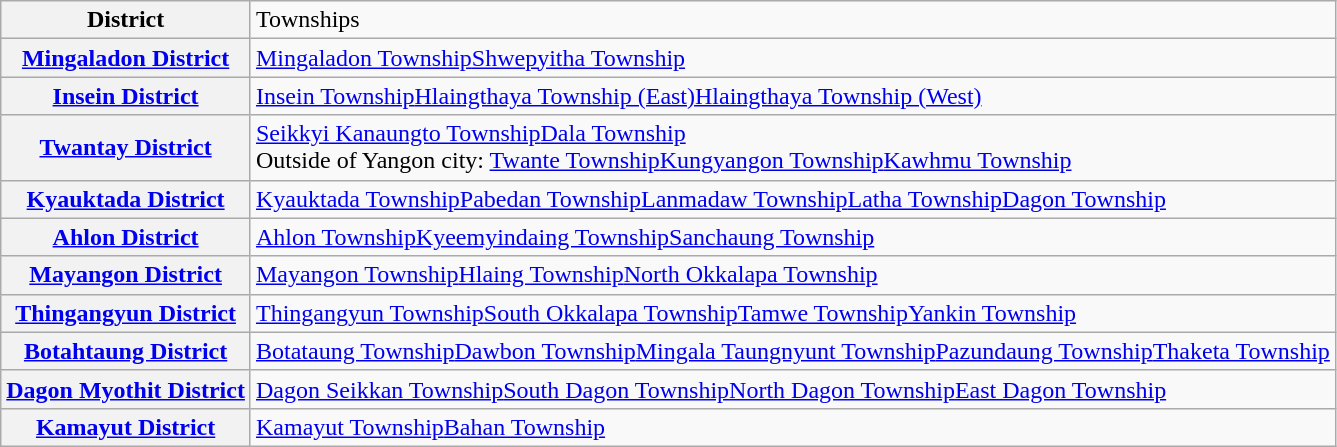<table class="wikitable">
<tr>
<th>District</th>
<td>Townships</td>
</tr>
<tr>
<th><a href='#'>Mingaladon District</a><br></th>
<td><a href='#'>Mingaladon Township</a><a href='#'>Shwepyitha Township</a></td>
</tr>
<tr>
<th><a href='#'>Insein District</a><br></th>
<td><a href='#'>Insein Township</a><a href='#'>Hlaingthaya Township (East)</a><a href='#'>Hlaingthaya Township (West)</a></td>
</tr>
<tr>
<th><a href='#'>Twantay District</a><br></th>
<td><a href='#'>Seikkyi Kanaungto Township</a><a href='#'>Dala Township</a><br>Outside of Yangon city: <a href='#'>Twante Township</a><a href='#'>Kungyangon Township</a><a href='#'>Kawhmu Township</a></td>
</tr>
<tr>
<th><a href='#'>Kyauktada District</a><br></th>
<td><a href='#'>Kyauktada Township</a><a href='#'>Pabedan Township</a><a href='#'>Lanmadaw Township</a><a href='#'>Latha Township</a><a href='#'>Dagon Township</a></td>
</tr>
<tr>
<th><a href='#'>Ahlon District</a><br></th>
<td><a href='#'>Ahlon Township</a><a href='#'>Kyeemyindaing Township</a><a href='#'>Sanchaung Township</a></td>
</tr>
<tr>
<th><a href='#'>Mayangon District</a><br></th>
<td><a href='#'>Mayangon Township</a><a href='#'>Hlaing Township</a><a href='#'>North Okkalapa Township</a></td>
</tr>
<tr>
<th><a href='#'>Thingangyun District</a><br></th>
<td><a href='#'>Thingangyun Township</a><a href='#'>South Okkalapa Township</a><a href='#'>Tamwe Township</a><a href='#'>Yankin Township</a></td>
</tr>
<tr>
<th><a href='#'>Botahtaung District</a><br></th>
<td><a href='#'>Botataung Township</a><a href='#'>Dawbon Township</a><a href='#'>Mingala Taungnyunt Township</a><a href='#'>Pazundaung Township</a><a href='#'>Thaketa Township</a></td>
</tr>
<tr>
<th><a href='#'>Dagon Myothit District</a><br></th>
<td><a href='#'>Dagon Seikkan Township</a><a href='#'>South Dagon Township</a><a href='#'>North Dagon Township</a><a href='#'>East Dagon Township</a></td>
</tr>
<tr>
<th><a href='#'>Kamayut District</a><br></th>
<td><a href='#'>Kamayut Township</a><a href='#'>Bahan Township</a></td>
</tr>
</table>
